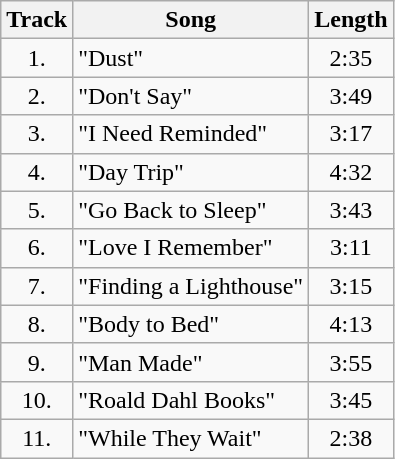<table class="wikitable">
<tr>
<th width="40">Track</th>
<th>Song</th>
<th>Length</th>
</tr>
<tr>
<td align="center" valign="top">1.</td>
<td align="left" valign="top">"Dust"</td>
<td align="center" valign="top">2:35</td>
</tr>
<tr>
<td align="center" valign="top">2.</td>
<td align="left" valign="top">"Don't Say"</td>
<td align="center" valign="top">3:49</td>
</tr>
<tr>
<td align="center" valign="top">3.</td>
<td align="left" valign="top">"I Need Reminded"</td>
<td align="center" valign="top">3:17</td>
</tr>
<tr>
<td align="center" valign="top">4.</td>
<td align="left" valign="top">"Day Trip"</td>
<td align="center" valign="top">4:32</td>
</tr>
<tr>
<td align="center" valign="top">5.</td>
<td align="left" valign="top">"Go Back to Sleep"</td>
<td align="center" valign="top">3:43</td>
</tr>
<tr>
<td align="center" valign="top">6.</td>
<td align="left" valign="top">"Love I Remember"</td>
<td align="center" valign="top">3:11</td>
</tr>
<tr>
<td align="center" valign="top">7.</td>
<td align="left" valign="top">"Finding a Lighthouse"</td>
<td align="center" valign="top">3:15</td>
</tr>
<tr>
<td align="center" valign="top">8.</td>
<td align="left" valign="top">"Body to Bed"</td>
<td align="center" valign="top">4:13</td>
</tr>
<tr>
<td align="center" valign="top">9.</td>
<td align="left" valign="top">"Man Made"</td>
<td align="center" valign="top">3:55</td>
</tr>
<tr>
<td align="center" valign="top">10.</td>
<td align="left" valign="top">"Roald Dahl Books"</td>
<td align="center" valign="top">3:45</td>
</tr>
<tr>
<td align="center" valign="top">11.</td>
<td align="left" valign="top">"While They Wait"</td>
<td align="center" valign="top">2:38</td>
</tr>
</table>
